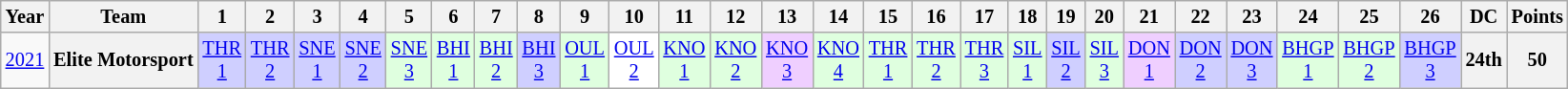<table class="wikitable" style="text-align:center; font-size:85%">
<tr>
<th>Year</th>
<th>Team</th>
<th>1</th>
<th>2</th>
<th>3</th>
<th>4</th>
<th>5</th>
<th>6</th>
<th>7</th>
<th>8</th>
<th>9</th>
<th>10</th>
<th>11</th>
<th>12</th>
<th>13</th>
<th>14</th>
<th>15</th>
<th>16</th>
<th>17</th>
<th>18</th>
<th>19</th>
<th>20</th>
<th>21</th>
<th>22</th>
<th>23</th>
<th>24</th>
<th>25</th>
<th>26</th>
<th>DC</th>
<th>Points</th>
</tr>
<tr>
<td><a href='#'>2021</a></td>
<th nowrap>Elite Motorsport</th>
<td style="background:#CFCFFF;"><a href='#'>THR<br>1</a><br></td>
<td style="background:#CFCFFF;"><a href='#'>THR<br>2</a><br></td>
<td style="background:#CFCFFF;"><a href='#'>SNE<br>1</a><br></td>
<td style="background:#CFCFFF;"><a href='#'>SNE<br>2</a><br></td>
<td style="background:#DFFFDF;"><a href='#'>SNE<br>3</a><br></td>
<td style="background:#DFFFDF;"><a href='#'>BHI<br>1</a><br></td>
<td style="background:#DFFFDF;"><a href='#'>BHI<br>2</a><br></td>
<td style="background:#CFCFFF;"><a href='#'>BHI<br>3</a><br></td>
<td style="background:#DFFFDF;"><a href='#'>OUL<br>1</a><br></td>
<td style="background:#FFFFFF;"><a href='#'>OUL<br>2</a><br></td>
<td style="background:#DFFFDF;"><a href='#'>KNO<br>1</a><br></td>
<td style="background:#DFFFDF;"><a href='#'>KNO<br>2</a><br></td>
<td style="background:#EFCFFF;"><a href='#'>KNO<br>3</a><br></td>
<td style="background:#DFFFDF;"><a href='#'>KNO<br>4</a><br></td>
<td style="background:#DFFFDF;"><a href='#'>THR<br>1</a><br></td>
<td style="background:#DFFFDF;"><a href='#'>THR<br>2</a><br></td>
<td style="background:#DFFFDF;"><a href='#'>THR<br>3</a><br></td>
<td style="background:#DFFFDF;"><a href='#'>SIL<br>1</a><br></td>
<td style="background:#CFCFFF;"><a href='#'>SIL<br>2</a><br></td>
<td style="background:#DFFFDF;"><a href='#'>SIL<br>3</a><br></td>
<td style="background:#EFCFFF;"><a href='#'>DON<br>1</a><br></td>
<td style="background:#CFCFFF;"><a href='#'>DON<br>2</a><br></td>
<td style="background:#CFCFFF;"><a href='#'>DON<br>3</a><br></td>
<td style="background:#DFFFDF;"><a href='#'>BHGP<br>1</a><br></td>
<td style="background:#DFFFDF;"><a href='#'>BHGP<br>2</a><br></td>
<td style="background:#CFCFFF;"><a href='#'>BHGP<br>3</a><br></td>
<th>24th</th>
<th>50</th>
</tr>
</table>
